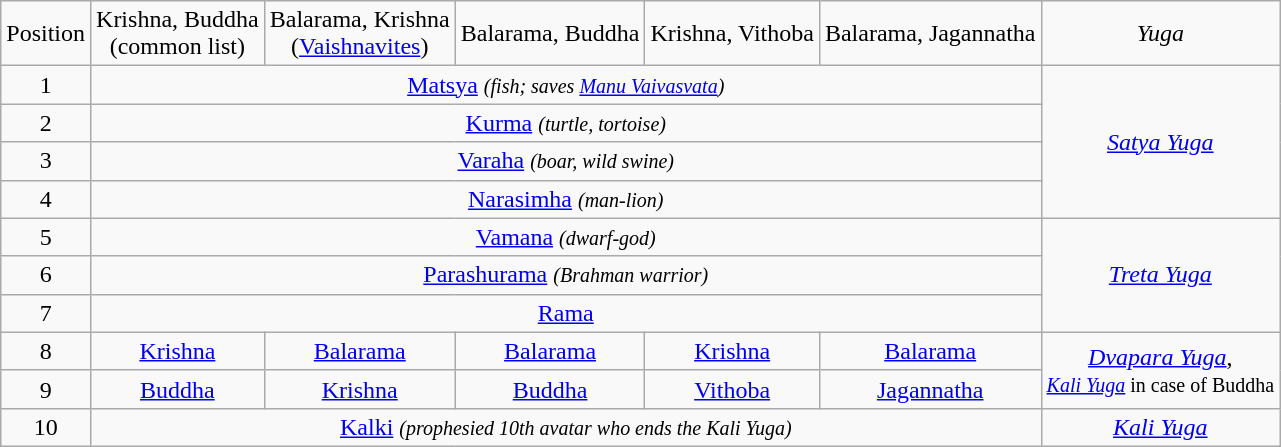<table class="wikitable sortable" style="text-align:center;">
<tr>
<td>Position</td>
<td>Krishna, Buddha<br>(common list)<br></td>
<td>Balarama, Krishna<br>(<a href='#'>Vaishnavites</a>)<br></td>
<td>Balarama, Buddha<br></td>
<td>Krishna, Vithoba<br></td>
<td>Balarama, Jagannatha<br></td>
<td><em>Yuga</em></td>
</tr>
<tr>
<td>1</td>
<td colspan=5><a href='#'>Matsya</a> <small><em>(fish; saves <a href='#'>Manu Vaivasvata</a>)</em></small></td>
<td rowspan="4"><em><a href='#'>Satya Yuga</a></em></td>
</tr>
<tr>
<td>2</td>
<td colspan=5><a href='#'>Kurma</a> <small><em>(turtle, tortoise)</em></small></td>
</tr>
<tr>
<td>3</td>
<td colspan=5><a href='#'>Varaha</a> <small><em>(boar, wild swine)</em></small></td>
</tr>
<tr>
<td>4</td>
<td colspan=5><a href='#'>Narasimha</a> <small><em>(man-lion)</em></small></td>
</tr>
<tr>
<td>5</td>
<td colspan=5><a href='#'>Vamana</a> <small><em>(dwarf-god)</em></small></td>
<td rowspan="3"><em><a href='#'>Treta Yuga</a></em></td>
</tr>
<tr>
<td>6</td>
<td colspan=5><a href='#'>Parashurama</a> <small><em>(Brahman warrior)</em></small></td>
</tr>
<tr>
<td>7</td>
<td colspan=5><a href='#'>Rama</a></td>
</tr>
<tr>
<td>8</td>
<td><a href='#'>Krishna</a></td>
<td><a href='#'>Balarama</a></td>
<td><a href='#'>Balarama</a></td>
<td><a href='#'>Krishna</a></td>
<td><a href='#'>Balarama</a></td>
<td rowspan=2><em><a href='#'>Dvapara Yuga</a></em>,<br><small><em><a href='#'>Kali Yuga</a></em> in case of Buddha</small></td>
</tr>
<tr>
<td>9</td>
<td><a href='#'>Buddha</a></td>
<td><a href='#'>Krishna</a></td>
<td><a href='#'>Buddha</a></td>
<td><a href='#'>Vithoba</a></td>
<td><a href='#'>Jagannatha</a></td>
</tr>
<tr>
<td>10</td>
<td colspan="5"><a href='#'>Kalki</a> <small><em>(prophesied 10th avatar who ends the Kali Yuga)</em></small></td>
<td><em><a href='#'>Kali Yuga</a></em></td>
</tr>
</table>
